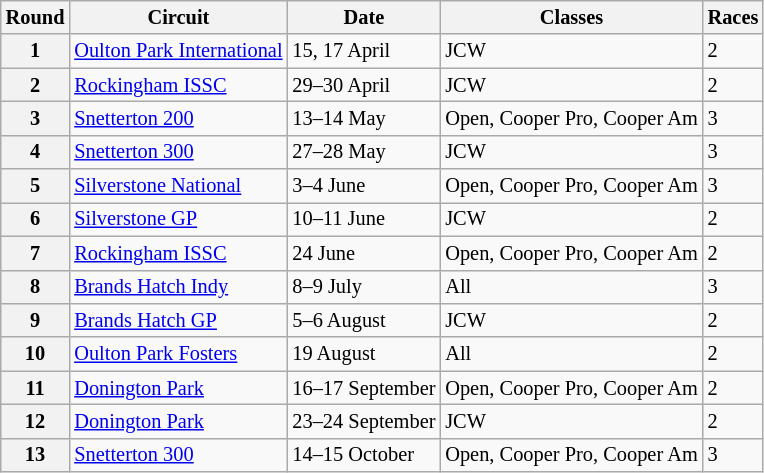<table class="wikitable" style="font-size: 85%;">
<tr>
<th>Round</th>
<th>Circuit</th>
<th>Date</th>
<th>Classes</th>
<th>Races</th>
</tr>
<tr>
<th>1</th>
<td><a href='#'> Oulton Park International</a></td>
<td>15, 17 April</td>
<td>JCW</td>
<td>2</td>
</tr>
<tr>
<th>2</th>
<td><a href='#'>Rockingham ISSC</a></td>
<td>29–30 April</td>
<td>JCW</td>
<td>2</td>
</tr>
<tr>
<th>3</th>
<td><a href='#'>Snetterton 200</a></td>
<td>13–14 May</td>
<td>Open, Cooper Pro, Cooper Am</td>
<td>3</td>
</tr>
<tr>
<th>4</th>
<td><a href='#'>Snetterton 300</a></td>
<td>27–28 May</td>
<td>JCW</td>
<td>3</td>
</tr>
<tr>
<th>5</th>
<td><a href='#'>Silverstone National</a></td>
<td>3–4 June</td>
<td>Open, Cooper Pro, Cooper Am</td>
<td>3</td>
</tr>
<tr>
<th>6</th>
<td><a href='#'>Silverstone GP</a></td>
<td>10–11 June</td>
<td>JCW</td>
<td>2</td>
</tr>
<tr>
<th>7</th>
<td><a href='#'>Rockingham ISSC</a></td>
<td>24 June</td>
<td>Open, Cooper Pro, Cooper Am</td>
<td>2</td>
</tr>
<tr>
<th>8</th>
<td><a href='#'> Brands Hatch Indy</a></td>
<td>8–9 July</td>
<td>All</td>
<td>3</td>
</tr>
<tr>
<th>9</th>
<td><a href='#'> Brands Hatch GP</a></td>
<td>5–6 August</td>
<td>JCW</td>
<td>2</td>
</tr>
<tr>
<th>10</th>
<td><a href='#'> Oulton Park Fosters</a></td>
<td>19 August</td>
<td>All</td>
<td>2</td>
</tr>
<tr>
<th>11</th>
<td><a href='#'>Donington Park</a></td>
<td>16–17 September</td>
<td>Open, Cooper Pro, Cooper Am</td>
<td>2</td>
</tr>
<tr>
<th>12</th>
<td><a href='#'>Donington Park</a></td>
<td>23–24 September</td>
<td>JCW</td>
<td>2</td>
</tr>
<tr>
<th>13</th>
<td><a href='#'>Snetterton 300</a></td>
<td>14–15 October</td>
<td>Open, Cooper Pro, Cooper Am</td>
<td>3</td>
</tr>
</table>
